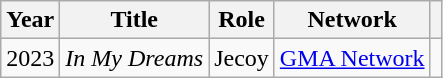<table class = "wikitable" style = "font-size: 100%;">
<tr>
<th>Year</th>
<th>Title</th>
<th>Role</th>
<th>Network</th>
<th></th>
</tr>
<tr>
<td>2023</td>
<td><em>In My Dreams</em></td>
<td>Jecoy</td>
<td><a href='#'>GMA Network</a></td>
<td></td>
</tr>
</table>
